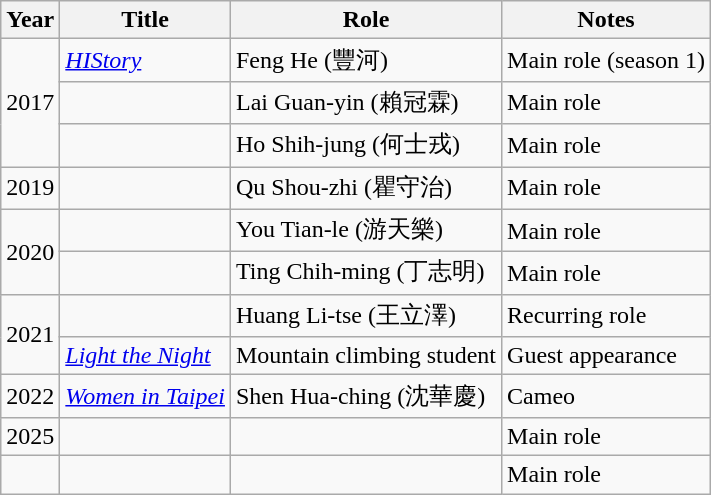<table class="wikitable">
<tr>
<th>Year</th>
<th>Title</th>
<th>Role</th>
<th>Notes</th>
</tr>
<tr>
<td rowspan="3">2017</td>
<td><em><a href='#'>HIStory</a></em></td>
<td>Feng He (豐河)</td>
<td>Main role (season 1)</td>
</tr>
<tr>
<td><em></em></td>
<td>Lai Guan-yin (賴冠霖)</td>
<td>Main role</td>
</tr>
<tr>
<td><em></em></td>
<td>Ho Shih-jung (何士戎)</td>
<td>Main role</td>
</tr>
<tr>
<td>2019</td>
<td><em></em></td>
<td>Qu Shou-zhi (瞿守治)</td>
<td>Main role</td>
</tr>
<tr>
<td rowspan="2">2020</td>
<td><em></em></td>
<td>You Tian-le (游天樂)</td>
<td>Main role</td>
</tr>
<tr>
<td><em></em></td>
<td>Ting Chih-ming (丁志明)</td>
<td>Main role</td>
</tr>
<tr>
<td rowspan="2">2021</td>
<td><em></em></td>
<td>Huang Li-tse (王立澤)</td>
<td>Recurring role</td>
</tr>
<tr>
<td><em><a href='#'>Light the Night</a></em></td>
<td>Mountain climbing student</td>
<td>Guest appearance</td>
</tr>
<tr>
<td>2022</td>
<td><em><a href='#'>Women in Taipei</a></em></td>
<td>Shen Hua-ching (沈華慶)</td>
<td>Cameo</td>
</tr>
<tr>
<td>2025</td>
<td><em></em></td>
<td></td>
<td>Main role</td>
</tr>
<tr>
<td></td>
<td><em></em></td>
<td></td>
<td>Main role</td>
</tr>
</table>
